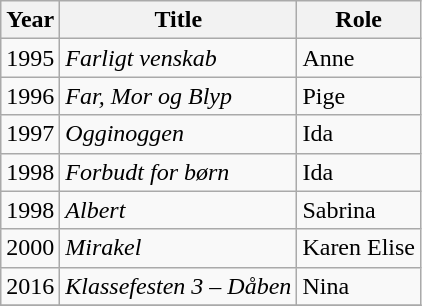<table class="wikitable">
<tr>
<th>Year</th>
<th>Title</th>
<th>Role</th>
</tr>
<tr>
<td>1995</td>
<td><em>Farligt venskab</em></td>
<td>Anne</td>
</tr>
<tr>
<td>1996</td>
<td><em>Far, Mor og Blyp</em></td>
<td>Pige</td>
</tr>
<tr>
<td>1997</td>
<td><em>Ogginoggen</em></td>
<td>Ida</td>
</tr>
<tr>
<td>1998</td>
<td><em>Forbudt for børn</em></td>
<td>Ida</td>
</tr>
<tr>
<td>1998</td>
<td><em>Albert</em></td>
<td>Sabrina</td>
</tr>
<tr>
<td>2000</td>
<td><em>Mirakel</em></td>
<td>Karen Elise</td>
</tr>
<tr>
<td>2016</td>
<td><em>Klassefesten 3 – Dåben</em></td>
<td>Nina</td>
</tr>
<tr>
</tr>
</table>
